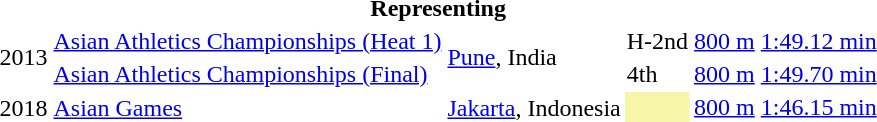<table>
<tr>
<th colspan="6">Representing </th>
</tr>
<tr>
<td rowspan=2>2013</td>
<td><a href='#'>Asian Athletics Championships (Heat 1)</a></td>
<td rowspan=2><a href='#'>Pune</a>, India</td>
<td>H-2nd</td>
<td><a href='#'>800 m</a></td>
<td><a href='#'>1:49.12 min</a></td>
</tr>
<tr>
<td><a href='#'>Asian Athletics Championships (Final)</a></td>
<td>4th</td>
<td><a href='#'>800 m</a></td>
<td><a href='#'>1:49.70 min</a></td>
</tr>
<tr>
<td rowspan=3>2018</td>
<td rowspan=3><a href='#'>Asian Games</a></td>
<td rowspan=3><a href='#'>Jakarta</a>, Indonesia</td>
<td bgcolor=F7F6A8></td>
<td><a href='#'>800 m</a></td>
<td><a href='#'>1:46.15 min</a></td>
</tr>
<tr>
</tr>
</table>
